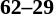<table width=75% cellspacing=1>
<tr>
<th width=25%></th>
<th width=25%></th>
<th width=25%></th>
</tr>
<tr style=font-size:90%>
<td align=right><strong></strong></td>
<td align=center><strong>62–29</strong></td>
<td></td>
</tr>
</table>
